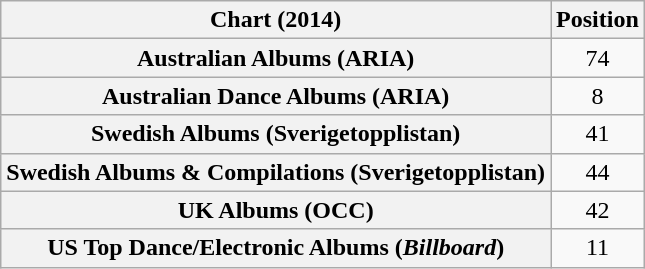<table class="wikitable sortable plainrowheaders" style="text-align:center">
<tr>
<th scope="col">Chart (2014)</th>
<th scope="col">Position</th>
</tr>
<tr>
<th scope="row">Australian Albums (ARIA)</th>
<td>74</td>
</tr>
<tr>
<th scope="row">Australian Dance Albums (ARIA)</th>
<td>8</td>
</tr>
<tr>
<th scope="row">Swedish Albums (Sverigetopplistan)</th>
<td>41</td>
</tr>
<tr>
<th scope="row">Swedish Albums & Compilations (Sverigetopplistan)</th>
<td>44</td>
</tr>
<tr>
<th scope="row">UK Albums (OCC)</th>
<td>42</td>
</tr>
<tr>
<th scope="row">US Top Dance/Electronic Albums (<em>Billboard</em>)</th>
<td>11</td>
</tr>
</table>
